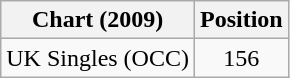<table class="wikitable">
<tr>
<th>Chart (2009)</th>
<th>Position</th>
</tr>
<tr>
<td>UK Singles (OCC)</td>
<td style="text-align:center;">156</td>
</tr>
</table>
